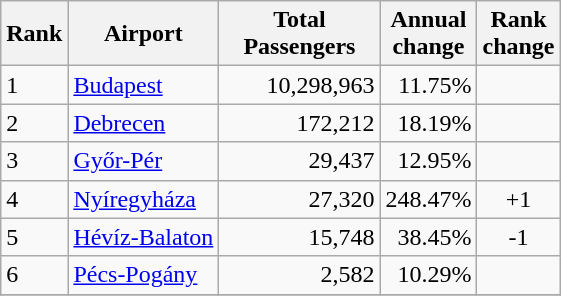<table class="wikitable">
<tr>
<th>Rank</th>
<th>Airport</th>
<th style="width:100px">Total<br>Passengers</th>
<th>Annual<br>change</th>
<th>Rank<br>change</th>
</tr>
<tr>
<td>1</td>
<td><a href='#'>Budapest</a></td>
<td align="right">10,298,963</td>
<td align="right"> 11.75%</td>
<td align="center"></td>
</tr>
<tr>
<td>2</td>
<td><a href='#'>Debrecen</a></td>
<td align="right">172,212</td>
<td align="right"> 18.19%</td>
<td align="center"></td>
</tr>
<tr>
<td>3</td>
<td><a href='#'>Győr-Pér</a></td>
<td align="right">29,437</td>
<td align="right"> 12.95%</td>
<td align="center"></td>
</tr>
<tr>
<td>4</td>
<td><a href='#'>Nyíregyháza</a></td>
<td align="right">27,320</td>
<td align="right"> 248.47%</td>
<td align="center">+1 </td>
</tr>
<tr>
<td>5</td>
<td><a href='#'>Hévíz-Balaton</a></td>
<td align="right">15,748</td>
<td align="right"> 38.45%</td>
<td align="center">-1 </td>
</tr>
<tr>
<td>6</td>
<td><a href='#'>Pécs-Pogány</a></td>
<td align="right">2,582</td>
<td align="right"> 10.29%</td>
<td align="center"></td>
</tr>
<tr>
</tr>
</table>
